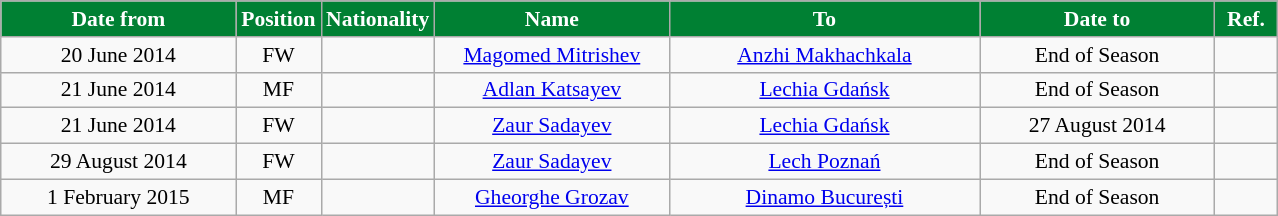<table class="wikitable" style="text-align:center; font-size:90%; ">
<tr>
<th style="background:#008033; color:white; width:150px;">Date from</th>
<th style="background:#008033; color:white; width:50px;">Position</th>
<th style="background:#008033; color:white; width:50px;">Nationality</th>
<th style="background:#008033; color:white; width:150px;">Name</th>
<th style="background:#008033; color:white; width:200px;">To</th>
<th style="background:#008033; color:white; width:150px;">Date to</th>
<th style="background:#008033; color:white; width:35px;">Ref.</th>
</tr>
<tr>
<td>20 June 2014</td>
<td>FW</td>
<td></td>
<td><a href='#'>Magomed Mitrishev</a></td>
<td><a href='#'>Anzhi Makhachkala</a></td>
<td>End of Season</td>
<td></td>
</tr>
<tr>
<td>21 June 2014</td>
<td>MF</td>
<td></td>
<td><a href='#'>Adlan Katsayev</a></td>
<td><a href='#'>Lechia Gdańsk</a></td>
<td>End of Season</td>
<td></td>
</tr>
<tr>
<td>21 June 2014</td>
<td>FW</td>
<td></td>
<td><a href='#'>Zaur Sadayev</a></td>
<td><a href='#'>Lechia Gdańsk</a></td>
<td>27 August 2014</td>
<td></td>
</tr>
<tr>
<td>29 August 2014</td>
<td>FW</td>
<td></td>
<td><a href='#'>Zaur Sadayev</a></td>
<td><a href='#'>Lech Poznań</a></td>
<td>End of Season</td>
<td></td>
</tr>
<tr>
<td>1 February 2015</td>
<td>MF</td>
<td></td>
<td><a href='#'>Gheorghe Grozav</a></td>
<td><a href='#'>Dinamo București</a></td>
<td>End of Season</td>
<td></td>
</tr>
</table>
